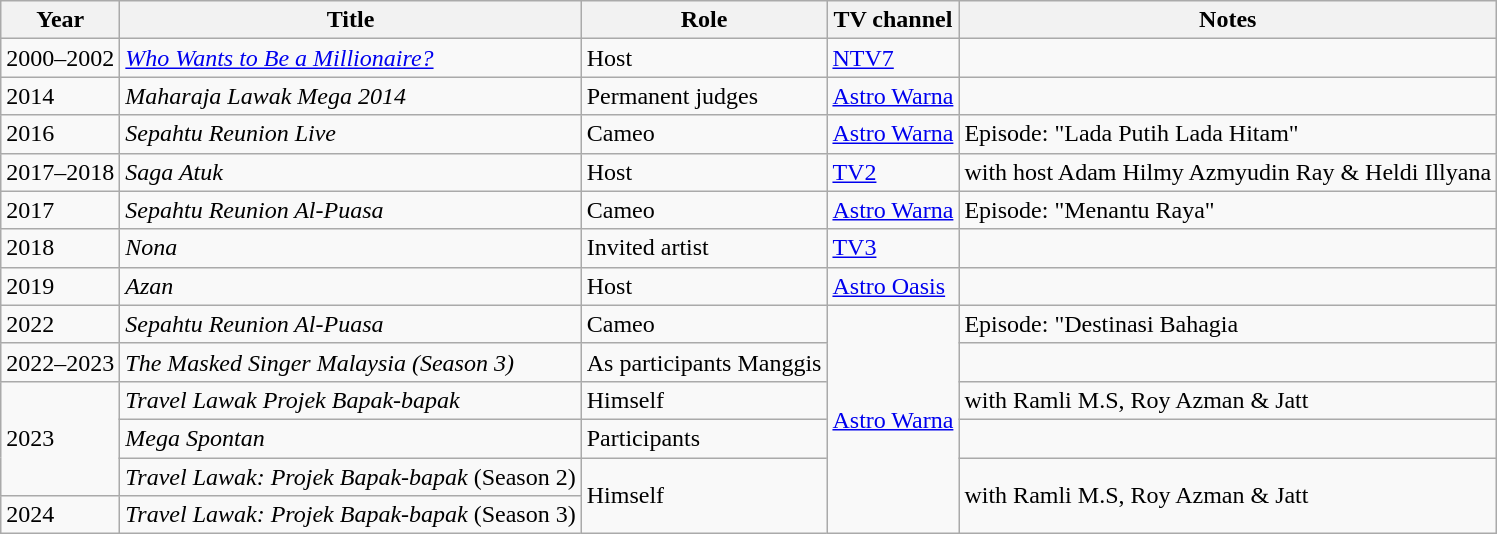<table class="wikitable">
<tr>
<th>Year</th>
<th>Title</th>
<th>Role</th>
<th>TV channel</th>
<th>Notes</th>
</tr>
<tr>
<td>2000–2002</td>
<td><em><a href='#'>Who Wants to Be a Millionaire?</a></em></td>
<td>Host</td>
<td><a href='#'>NTV7</a></td>
<td></td>
</tr>
<tr>
<td>2014</td>
<td><em>Maharaja Lawak Mega 2014</em></td>
<td>Permanent judges</td>
<td><a href='#'>Astro Warna</a></td>
<td></td>
</tr>
<tr>
<td>2016</td>
<td><em>Sepahtu Reunion Live</em></td>
<td>Cameo</td>
<td><a href='#'>Astro Warna</a></td>
<td>Episode: "Lada Putih Lada Hitam"</td>
</tr>
<tr>
<td>2017–2018</td>
<td><em>Saga Atuk</em></td>
<td>Host</td>
<td><a href='#'>TV2</a></td>
<td>with host Adam Hilmy Azmyudin Ray & Heldi Illyana</td>
</tr>
<tr>
<td>2017</td>
<td><em>Sepahtu Reunion Al-Puasa</em></td>
<td>Cameo</td>
<td><a href='#'>Astro Warna</a></td>
<td>Episode: "Menantu Raya"</td>
</tr>
<tr>
<td>2018</td>
<td><em>Nona</em></td>
<td>Invited artist</td>
<td><a href='#'>TV3</a></td>
<td></td>
</tr>
<tr>
<td>2019</td>
<td><em>Azan</em></td>
<td>Host</td>
<td><a href='#'>Astro Oasis</a></td>
<td></td>
</tr>
<tr>
<td>2022</td>
<td><em>Sepahtu Reunion Al-Puasa</em></td>
<td>Cameo</td>
<td rowspan=6><a href='#'>Astro Warna</a></td>
<td>Episode: "Destinasi Bahagia</td>
</tr>
<tr>
<td>2022–2023</td>
<td><em>The Masked Singer Malaysia (Season 3)</em></td>
<td>As participants Manggis</td>
<td></td>
</tr>
<tr>
<td rowspan="3">2023</td>
<td><em>Travel Lawak Projek Bapak-bapak</em></td>
<td>Himself</td>
<td>with Ramli M.S, Roy Azman & Jatt</td>
</tr>
<tr>
<td><em>Mega Spontan</em></td>
<td>Participants</td>
<td></td>
</tr>
<tr>
<td><em>Travel Lawak: Projek Bapak-bapak</em> (Season 2)</td>
<td rowspan=2>Himself</td>
<td rowspan=2>with Ramli M.S, Roy Azman & Jatt</td>
</tr>
<tr>
<td>2024</td>
<td><em>Travel Lawak: Projek Bapak-bapak</em> (Season 3)</td>
</tr>
</table>
